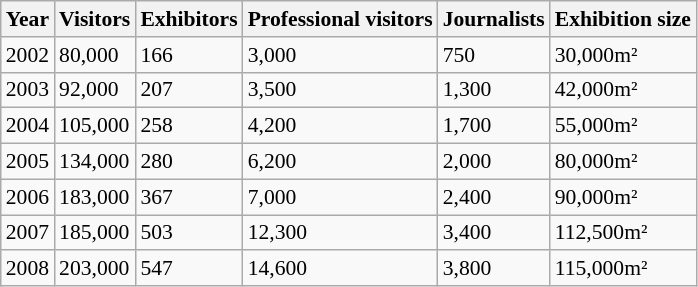<table class="wikitable" style="font-size:90%">
<tr>
<th>Year</th>
<th>Visitors</th>
<th>Exhibitors</th>
<th>Professional visitors</th>
<th>Journalists</th>
<th>Exhibition size</th>
</tr>
<tr>
<td>2002</td>
<td>80,000</td>
<td>166</td>
<td>3,000</td>
<td>750</td>
<td>30,000m²</td>
</tr>
<tr>
<td>2003</td>
<td>92,000</td>
<td>207</td>
<td>3,500</td>
<td>1,300</td>
<td>42,000m²</td>
</tr>
<tr>
<td>2004</td>
<td>105,000</td>
<td>258</td>
<td>4,200</td>
<td>1,700</td>
<td>55,000m²</td>
</tr>
<tr>
<td>2005</td>
<td>134,000</td>
<td>280</td>
<td>6,200</td>
<td>2,000</td>
<td>80,000m²</td>
</tr>
<tr>
<td>2006</td>
<td>183,000</td>
<td>367</td>
<td>7,000</td>
<td>2,400</td>
<td>90,000m²</td>
</tr>
<tr>
<td>2007</td>
<td>185,000</td>
<td>503</td>
<td>12,300</td>
<td>3,400</td>
<td>112,500m²</td>
</tr>
<tr>
<td>2008</td>
<td>203,000</td>
<td>547</td>
<td>14,600</td>
<td>3,800</td>
<td>115,000m²</td>
</tr>
</table>
